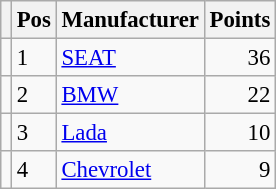<table class="wikitable" style="font-size: 95%;">
<tr>
<th></th>
<th>Pos</th>
<th>Manufacturer</th>
<th>Points</th>
</tr>
<tr>
<td align="left"></td>
<td>1</td>
<td> <a href='#'>SEAT</a></td>
<td align="right">36</td>
</tr>
<tr>
<td align="left"></td>
<td>2</td>
<td> <a href='#'>BMW</a></td>
<td align="right">22</td>
</tr>
<tr>
<td align="left"></td>
<td>3</td>
<td> <a href='#'>Lada</a></td>
<td align="right">10</td>
</tr>
<tr>
<td align="left"></td>
<td>4</td>
<td> <a href='#'>Chevrolet</a></td>
<td align="right">9</td>
</tr>
</table>
